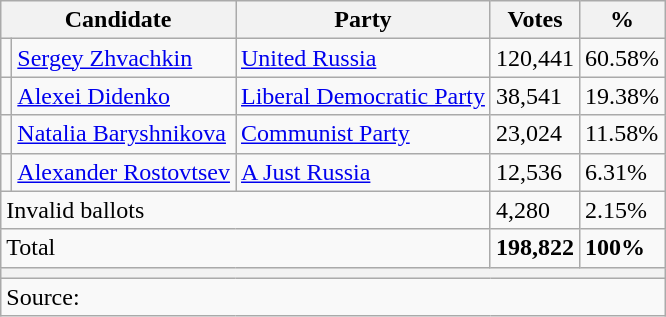<table class="wikitable sortable" style="text-align:left; margin-bottom:0;">
<tr>
<th colspan=2>Candidate</th>
<th>Party</th>
<th>Votes</th>
<th>%</th>
</tr>
<tr>
<td bgcolor=></td>
<td><a href='#'>Sergey Zhvachkin</a></td>
<td><a href='#'>United Russia</a></td>
<td>120,441</td>
<td>60.58%</td>
</tr>
<tr>
<td bgcolor=></td>
<td><a href='#'>Alexei Didenko</a></td>
<td><a href='#'>Liberal Democratic Party</a></td>
<td>38,541</td>
<td>19.38%</td>
</tr>
<tr>
<td bgcolor=></td>
<td><a href='#'>Natalia Baryshnikova</a></td>
<td><a href='#'>Communist Party</a></td>
<td>23,024</td>
<td>11.58%</td>
</tr>
<tr>
<td bgcolor=></td>
<td><a href='#'>Alexander Rostovtsev</a></td>
<td><a href='#'>A Just Russia</a></td>
<td>12,536</td>
<td>6.31%</td>
</tr>
<tr>
<td colspan=3>Invalid ballots</td>
<td>4,280</td>
<td>2.15%</td>
</tr>
<tr>
<td colspan=3>Total</td>
<td><strong>198,822</strong></td>
<td><strong>100%</strong></td>
</tr>
<tr>
<th colspan=5></th>
</tr>
<tr>
<td colspan=5>Source:</td>
</tr>
</table>
